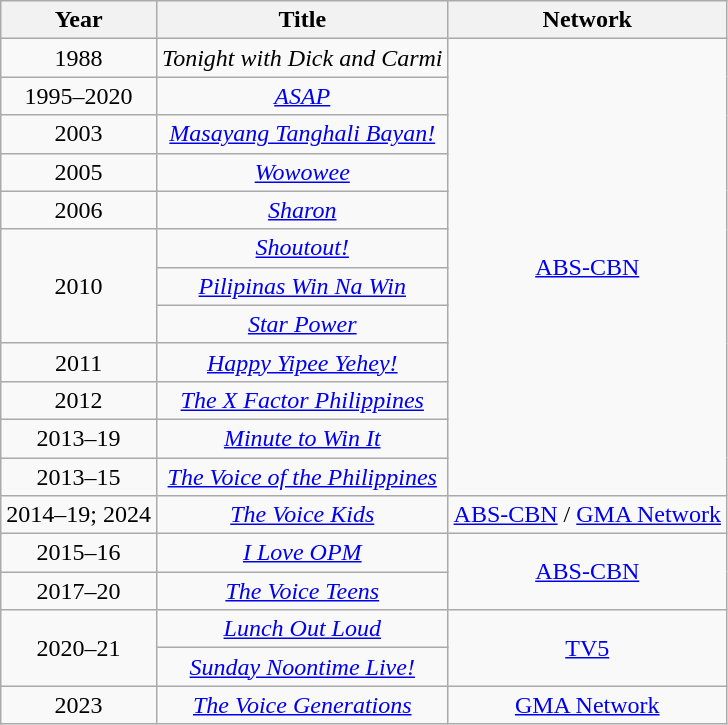<table class="wikitable sortable">
<tr>
<th>Year</th>
<th>Title</th>
<th>Network</th>
</tr>
<tr align="center">
<td>1988</td>
<td><em>Tonight with Dick and Carmi</em></td>
<td rowspan="12"><a href='#'>ABS-CBN</a></td>
</tr>
<tr align=center>
<td>1995–2020</td>
<td><em><a href='#'>ASAP</a></em></td>
</tr>
<tr align="center">
<td>2003</td>
<td><em><a href='#'>Masayang Tanghali Bayan!</a></em></td>
</tr>
<tr align="center">
<td>2005</td>
<td><em><a href='#'>Wowowee</a></em></td>
</tr>
<tr align="center">
<td>2006</td>
<td><em><a href='#'>Sharon</a></em></td>
</tr>
<tr align="center">
<td rowspan=3>2010</td>
<td><em><a href='#'>Shoutout!</a></em></td>
</tr>
<tr align=center>
<td><em><a href='#'>Pilipinas Win Na Win</a></em></td>
</tr>
<tr align=center>
<td><em><a href='#'>Star Power</a></em></td>
</tr>
<tr align="center">
<td>2011</td>
<td><em><a href='#'>Happy Yipee Yehey!</a></em></td>
</tr>
<tr align="center">
<td>2012</td>
<td><em><a href='#'>The X Factor Philippines</a></em></td>
</tr>
<tr align="center">
<td>2013–19</td>
<td><em><a href='#'>Minute to Win It</a></em></td>
</tr>
<tr align=center>
<td>2013–15</td>
<td><em><a href='#'>The Voice of the Philippines</a></em></td>
</tr>
<tr align=center>
<td>2014–19; 2024</td>
<td><em><a href='#'>The Voice Kids</a></em></td>
<td><a href='#'>ABS-CBN</a> / <a href='#'>GMA Network</a></td>
</tr>
<tr align=center>
<td>2015–16</td>
<td><em><a href='#'>I Love OPM</a></em></td>
<td rowspan="2"><a href='#'>ABS-CBN</a></td>
</tr>
<tr align="center">
<td>2017–20</td>
<td><a href='#'><em>The Voice Teens</em></a></td>
</tr>
<tr align="center">
<td rowspan="2">2020–21</td>
<td><em><a href='#'>Lunch Out Loud</a></em></td>
<td rowspan="2"><a href='#'>TV5</a></td>
</tr>
<tr align=center>
<td><em><a href='#'>Sunday Noontime Live!</a></em></td>
</tr>
<tr align="center">
<td>2023</td>
<td><a href='#'><em>The Voice Generations</em></a></td>
<td><a href='#'>GMA Network</a></td>
</tr>
</table>
